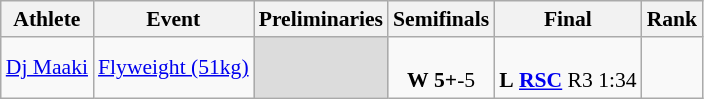<table class="wikitable" style="font-size:90%;">
<tr>
<th>Athlete</th>
<th>Event</th>
<th>Preliminaries</th>
<th>Semifinals</th>
<th>Final</th>
<th>Rank</th>
</tr>
<tr>
<td><a href='#'>Dj Maaki</a></td>
<td><a href='#'>Flyweight (51kg)</a></td>
<td style="text-align:center; background:#dcdcdc;"></td>
<td align=center> <br> <strong>W</strong> <strong>5+</strong>-5</td>
<td align=center> <br> <strong>L</strong> <strong><a href='#'>RSC</a></strong> R3 1:34</td>
<td align=center></td>
</tr>
</table>
